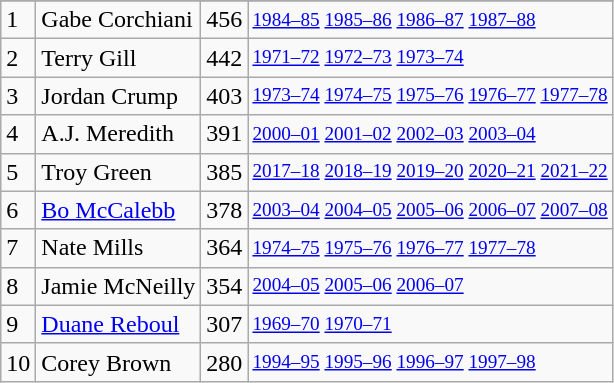<table class="wikitable">
<tr>
</tr>
<tr>
<td>1</td>
<td>Gabe Corchiani</td>
<td>456</td>
<td style="font-size:80%;"><a href='#'>1984–85</a> <a href='#'>1985–86</a> <a href='#'>1986–87</a> <a href='#'>1987–88</a></td>
</tr>
<tr>
<td>2</td>
<td>Terry Gill</td>
<td>442</td>
<td style="font-size:80%;"><a href='#'>1971–72</a> <a href='#'>1972–73</a> <a href='#'>1973–74</a></td>
</tr>
<tr>
<td>3</td>
<td>Jordan Crump</td>
<td>403</td>
<td style="font-size:80%;"><a href='#'>1973–74</a> <a href='#'>1974–75</a> <a href='#'>1975–76</a> <a href='#'>1976–77</a> <a href='#'>1977–78</a></td>
</tr>
<tr>
<td>4</td>
<td>A.J. Meredith</td>
<td>391</td>
<td style="font-size:80%;"><a href='#'>2000–01</a> <a href='#'>2001–02</a> <a href='#'>2002–03</a> <a href='#'>2003–04</a></td>
</tr>
<tr>
<td>5</td>
<td>Troy Green</td>
<td>385</td>
<td style="font-size:80%;"><a href='#'>2017–18</a> <a href='#'>2018–19</a> <a href='#'>2019–20</a> <a href='#'>2020–21</a> <a href='#'>2021–22</a></td>
</tr>
<tr>
<td>6</td>
<td><a href='#'>Bo McCalebb</a></td>
<td>378</td>
<td style="font-size:80%;"><a href='#'>2003–04</a> <a href='#'>2004–05</a> <a href='#'>2005–06</a> <a href='#'>2006–07</a> <a href='#'>2007–08</a></td>
</tr>
<tr>
<td>7</td>
<td>Nate Mills</td>
<td>364</td>
<td style="font-size:80%;"><a href='#'>1974–75</a> <a href='#'>1975–76</a> <a href='#'>1976–77</a> <a href='#'>1977–78</a></td>
</tr>
<tr>
<td>8</td>
<td>Jamie McNeilly</td>
<td>354</td>
<td style="font-size:80%;"><a href='#'>2004–05</a> <a href='#'>2005–06</a> <a href='#'>2006–07</a></td>
</tr>
<tr>
<td>9</td>
<td><a href='#'>Duane Reboul</a></td>
<td>307</td>
<td style="font-size:80%;"><a href='#'>1969–70</a> <a href='#'>1970–71</a></td>
</tr>
<tr>
<td>10</td>
<td>Corey Brown</td>
<td>280</td>
<td style="font-size:80%;"><a href='#'>1994–95</a> <a href='#'>1995–96</a> <a href='#'>1996–97</a> <a href='#'>1997–98</a></td>
</tr>
</table>
